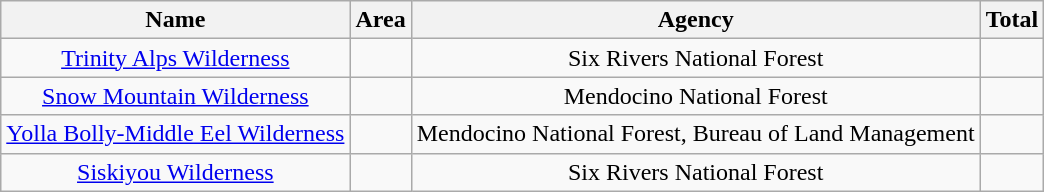<table class="wikitable" style="text-align:center">
<tr>
<th>Name</th>
<th>Area</th>
<th>Agency</th>
<th>Total</th>
</tr>
<tr>
<td><a href='#'>Trinity Alps Wilderness</a></td>
<td></td>
<td>Six Rivers National Forest</td>
<td></td>
</tr>
<tr>
<td><a href='#'>Snow Mountain Wilderness</a></td>
<td></td>
<td>Mendocino National Forest</td>
<td></td>
</tr>
<tr>
<td><a href='#'>Yolla Bolly-Middle Eel Wilderness</a></td>
<td></td>
<td>Mendocino National Forest, Bureau of Land Management</td>
<td></td>
</tr>
<tr>
<td><a href='#'>Siskiyou Wilderness</a></td>
<td></td>
<td>Six Rivers National Forest</td>
<td></td>
</tr>
</table>
